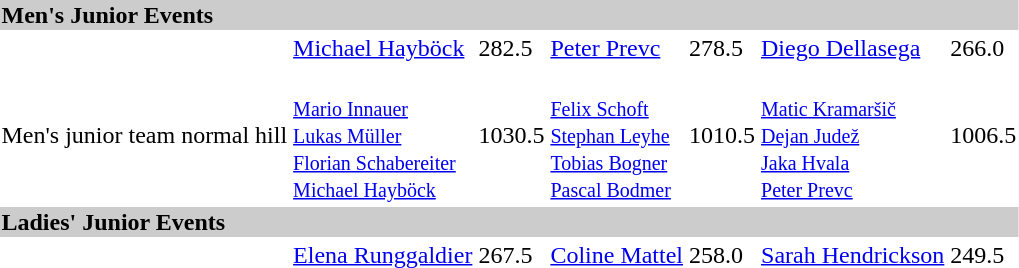<table>
<tr style="background:#ccc;">
<td colspan=7><strong>Men's Junior Events</strong></td>
</tr>
<tr>
<td></td>
<td><a href='#'>Michael Hayböck</a><br></td>
<td>282.5</td>
<td><a href='#'>Peter Prevc</a><br></td>
<td>278.5</td>
<td><a href='#'>Diego Dellasega</a><br></td>
<td>266.0</td>
</tr>
<tr>
<td>Men's junior team normal hill</td>
<td><br><small><a href='#'>Mario Innauer</a><br><a href='#'>Lukas Müller</a><br><a href='#'>Florian Schabereiter</a><br><a href='#'>Michael Hayböck</a></small></td>
<td>1030.5</td>
<td><br><small><a href='#'>Felix Schoft</a><br><a href='#'>Stephan Leyhe</a><br><a href='#'>Tobias Bogner</a><br><a href='#'>Pascal Bodmer</a></small></td>
<td>1010.5</td>
<td><br><small><a href='#'>Matic Kramaršič</a><br><a href='#'>Dejan Judež</a><br><a href='#'>Jaka Hvala</a><br><a href='#'>Peter Prevc</a></small></td>
<td>1006.5</td>
</tr>
<tr style="background:#ccc;">
<td colspan=7><strong>Ladies' Junior Events</strong></td>
</tr>
<tr>
<td></td>
<td><a href='#'>Elena Runggaldier</a><br></td>
<td>267.5</td>
<td><a href='#'>Coline Mattel</a><br></td>
<td>258.0</td>
<td><a href='#'>Sarah Hendrickson</a><br></td>
<td>249.5</td>
</tr>
</table>
